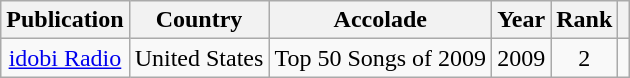<table class="wikitable plainrowheaders" style="text-align:center">
<tr>
<th>Publication</th>
<th>Country</th>
<th>Accolade</th>
<th>Year</th>
<th>Rank</th>
<th class="unsortable"></th>
</tr>
<tr>
<td><a href='#'>idobi Radio</a></td>
<td>United States</td>
<td>Top 50 Songs of 2009</td>
<td>2009</td>
<td>2</td>
<td></td>
</tr>
</table>
